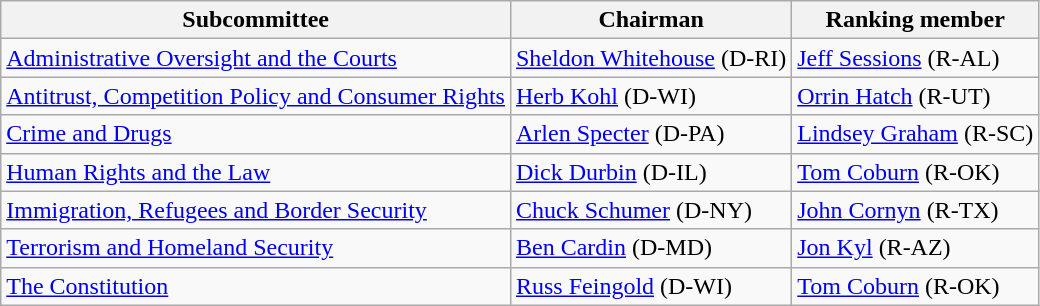<table class="wikitable">
<tr>
<th>Subcommittee</th>
<th>Chairman</th>
<th>Ranking member</th>
</tr>
<tr>
<td><a href='#'>Administrative Oversight and the Courts</a></td>
<td><a href='#'>Sheldon Whitehouse</a> (D-RI)</td>
<td><a href='#'>Jeff Sessions</a> (R-AL)</td>
</tr>
<tr>
<td><a href='#'>Antitrust, Competition Policy and Consumer Rights</a></td>
<td><a href='#'>Herb Kohl</a> (D-WI)</td>
<td><a href='#'>Orrin Hatch</a> (R-UT)</td>
</tr>
<tr>
<td><a href='#'>Crime and Drugs</a></td>
<td><a href='#'>Arlen Specter</a> (D-PA)</td>
<td><a href='#'>Lindsey Graham</a> (R-SC)</td>
</tr>
<tr>
<td><a href='#'>Human Rights and the Law</a></td>
<td><a href='#'>Dick Durbin</a> (D-IL)</td>
<td><a href='#'>Tom Coburn</a> (R-OK)</td>
</tr>
<tr>
<td><a href='#'>Immigration, Refugees and Border Security</a></td>
<td><a href='#'>Chuck Schumer</a> (D-NY)</td>
<td><a href='#'>John Cornyn</a> (R-TX)</td>
</tr>
<tr>
<td><a href='#'>Terrorism and Homeland Security</a></td>
<td><a href='#'>Ben Cardin</a> (D-MD)</td>
<td><a href='#'>Jon Kyl</a> (R-AZ)</td>
</tr>
<tr>
<td><a href='#'>The Constitution</a></td>
<td><a href='#'>Russ Feingold</a> (D-WI)</td>
<td><a href='#'>Tom Coburn</a> (R-OK)</td>
</tr>
</table>
